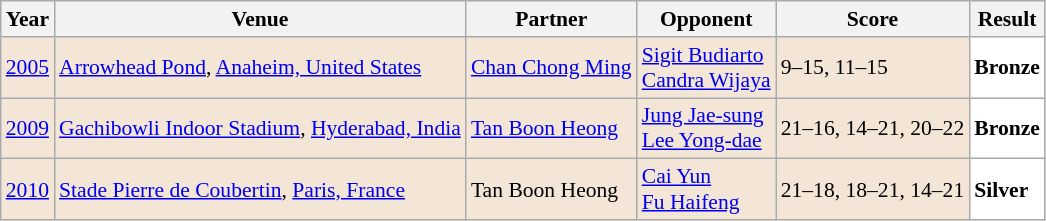<table class="sortable wikitable" style="font-size: 90%;">
<tr>
<th>Year</th>
<th>Venue</th>
<th>Partner</th>
<th>Opponent</th>
<th>Score</th>
<th>Result</th>
</tr>
<tr style="background:#F3E6D7">
<td align="center"><a href='#'>2005</a></td>
<td align="left"><a href='#'>Arrowhead Pond</a>, <a href='#'>Anaheim, United States</a></td>
<td align="left"> <a href='#'>Chan Chong Ming</a></td>
<td align="left"> <a href='#'>Sigit Budiarto</a> <br>  <a href='#'>Candra Wijaya</a></td>
<td align="left">9–15, 11–15</td>
<td style="text-align:left; background:white"> <strong>Bronze</strong></td>
</tr>
<tr style="background:#F3E6D7">
<td align="center"><a href='#'>2009</a></td>
<td align="left"><a href='#'>Gachibowli Indoor Stadium</a>, <a href='#'>Hyderabad, India</a></td>
<td align="left"> <a href='#'>Tan Boon Heong</a></td>
<td align="left"> <a href='#'>Jung Jae-sung</a> <br>  <a href='#'>Lee Yong-dae</a></td>
<td align="left">21–16, 14–21, 20–22</td>
<td style="text-align:left; background:white"> <strong>Bronze</strong></td>
</tr>
<tr style="background:#F3E6D7">
<td align="center"><a href='#'>2010</a></td>
<td align="left"><a href='#'>Stade Pierre de Coubertin</a>, <a href='#'>Paris, France</a></td>
<td align="left"> Tan Boon Heong</td>
<td align="left"> <a href='#'>Cai Yun</a> <br>  <a href='#'>Fu Haifeng</a></td>
<td align="left">21–18, 18–21, 14–21</td>
<td style="text-align:left; background:white"> <strong>Silver</strong></td>
</tr>
</table>
